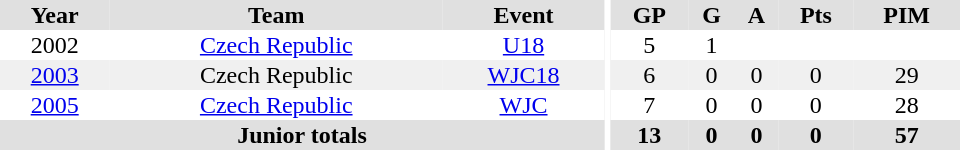<table border="0" cellpadding="1" cellspacing="0" ID="Table3" style="text-align:center; width:40em">
<tr ALIGN="center" bgcolor="#e0e0e0">
<th>Year</th>
<th>Team</th>
<th>Event</th>
<th rowspan="99" bgcolor="#ffffff"></th>
<th>GP</th>
<th>G</th>
<th>A</th>
<th>Pts</th>
<th>PIM</th>
</tr>
<tr>
<td>2002</td>
<td><a href='#'>Czech Republic</a></td>
<td><a href='#'>U18</a></td>
<td>5</td>
<td>1</td>
<td></td>
<td></td>
<td></td>
</tr>
<tr bgcolor="#f0f0f0">
<td><a href='#'>2003</a></td>
<td>Czech Republic</td>
<td><a href='#'>WJC18</a></td>
<td>6</td>
<td>0</td>
<td>0</td>
<td>0</td>
<td>29</td>
</tr>
<tr>
<td><a href='#'>2005</a></td>
<td><a href='#'>Czech Republic</a></td>
<td><a href='#'>WJC</a></td>
<td>7</td>
<td>0</td>
<td>0</td>
<td>0</td>
<td>28</td>
</tr>
<tr bgcolor="#e0e0e0">
<th colspan="3">Junior totals</th>
<th>13</th>
<th>0</th>
<th>0</th>
<th>0</th>
<th>57</th>
</tr>
</table>
